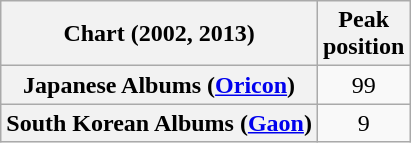<table class="wikitable plainrowheaders" style="text-align:center">
<tr>
<th scope="col">Chart (2002, 2013)</th>
<th scope="col">Peak<br>position</th>
</tr>
<tr>
<th scope="row">Japanese Albums (<a href='#'>Oricon</a>)</th>
<td>99</td>
</tr>
<tr>
<th scope="row">South Korean Albums (<a href='#'>Gaon</a>)</th>
<td>9</td>
</tr>
</table>
